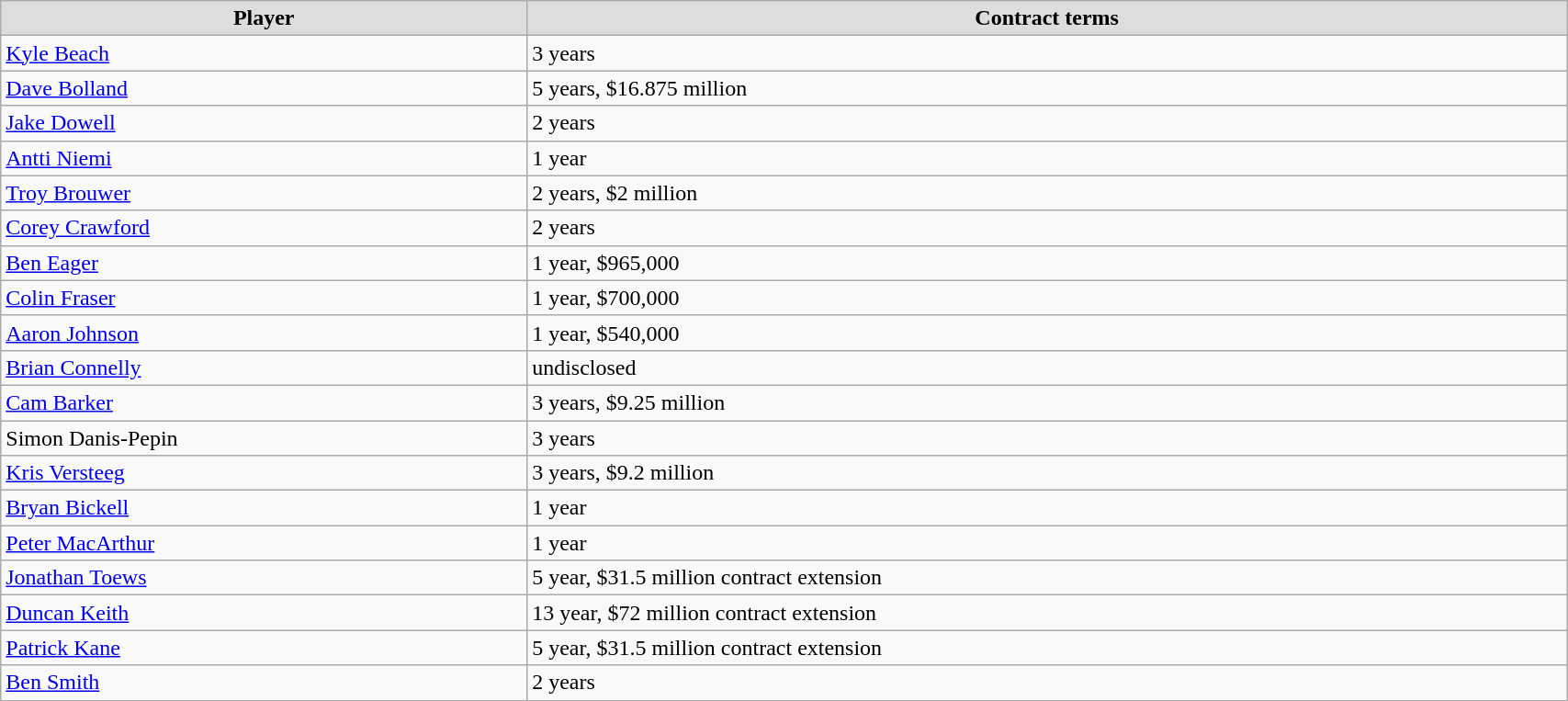<table class="wikitable" style="width:90%;">
<tr style="text-align:center; background:#ddd;">
<td><strong>Player</strong></td>
<td><strong>Contract terms</strong></td>
</tr>
<tr>
<td><a href='#'>Kyle Beach</a></td>
<td>3 years</td>
</tr>
<tr>
<td><a href='#'>Dave Bolland</a></td>
<td>5 years, $16.875 million</td>
</tr>
<tr>
<td><a href='#'>Jake Dowell</a></td>
<td>2 years</td>
</tr>
<tr>
<td><a href='#'>Antti Niemi</a></td>
<td>1 year</td>
</tr>
<tr>
<td><a href='#'>Troy Brouwer</a></td>
<td>2 years, $2 million</td>
</tr>
<tr>
<td><a href='#'>Corey Crawford</a></td>
<td>2 years</td>
</tr>
<tr>
<td><a href='#'>Ben Eager</a></td>
<td>1 year, $965,000</td>
</tr>
<tr>
<td><a href='#'>Colin Fraser</a></td>
<td>1 year, $700,000</td>
</tr>
<tr>
<td><a href='#'>Aaron Johnson</a></td>
<td>1 year, $540,000</td>
</tr>
<tr>
<td><a href='#'>Brian Connelly</a></td>
<td>undisclosed</td>
</tr>
<tr>
<td><a href='#'>Cam Barker</a></td>
<td>3 years, $9.25 million</td>
</tr>
<tr>
<td>Simon Danis-Pepin</td>
<td>3 years</td>
</tr>
<tr>
<td><a href='#'>Kris Versteeg</a></td>
<td>3 years, $9.2 million</td>
</tr>
<tr>
<td><a href='#'>Bryan Bickell</a></td>
<td>1 year</td>
</tr>
<tr>
<td><a href='#'>Peter MacArthur</a></td>
<td>1 year</td>
</tr>
<tr>
<td><a href='#'>Jonathan Toews</a></td>
<td>5 year, $31.5 million contract extension</td>
</tr>
<tr>
<td><a href='#'>Duncan Keith</a></td>
<td>13 year, $72 million contract extension</td>
</tr>
<tr>
<td><a href='#'>Patrick Kane</a></td>
<td>5 year, $31.5 million contract extension</td>
</tr>
<tr>
<td><a href='#'>Ben Smith</a></td>
<td>2 years</td>
</tr>
</table>
